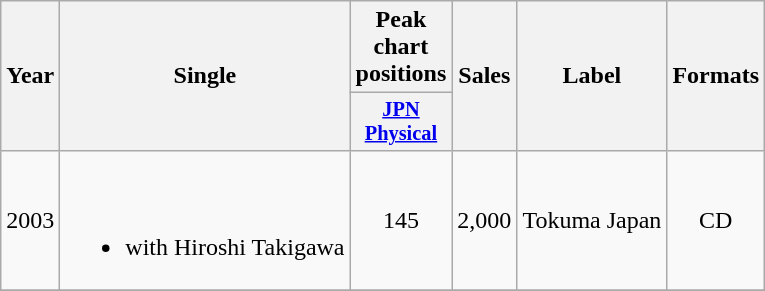<table class="wikitable plainrowheaders" style="text-align:center;">
<tr>
<th scope="col" rowspan="2">Year</th>
<th scope="col" rowspan="2">Single</th>
<th scope="col" rowspan="1">Peak chart positions</th>
<th scope="col" rowspan="2">Sales</th>
<th scope="col" rowspan="2">Label</th>
<th scope="col" rowspan="2">Formats</th>
</tr>
<tr>
<th scope="col" style="width:2.5em;font-size:85%;"><a href='#'>JPN<br>Physical</a><br></th>
</tr>
<tr>
<td>2003</td>
<td style="text-align:left;"><br><br><ul><li>with Hiroshi Takigawa</li></ul></td>
<td>145</td>
<td>2,000</td>
<td>Tokuma Japan</td>
<td>CD</td>
</tr>
<tr>
</tr>
</table>
